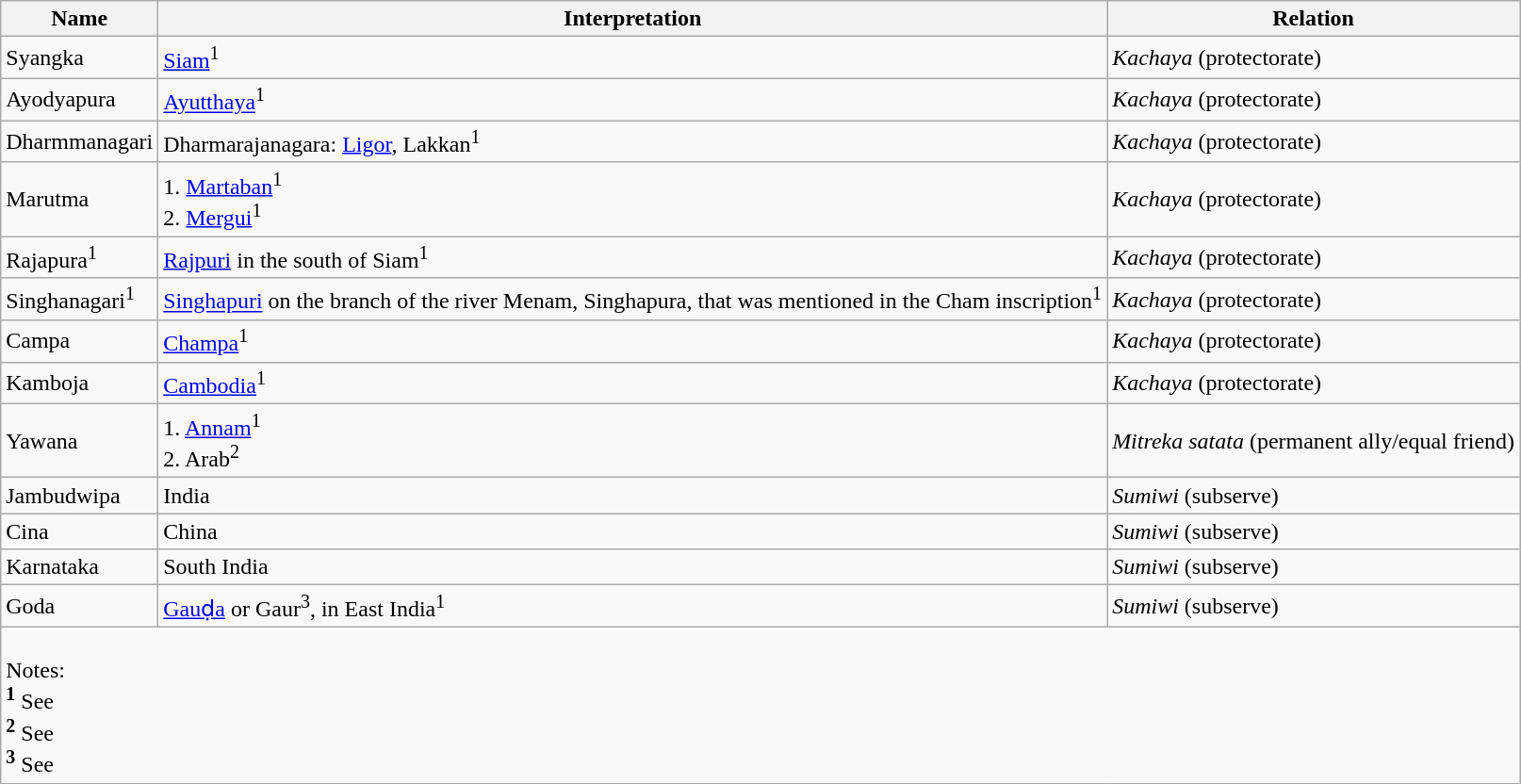<table class="wikitable">
<tr>
<th>Name</th>
<th>Interpretation</th>
<th>Relation</th>
</tr>
<tr>
<td>Syangka</td>
<td><a href='#'>Siam</a><sup>1</sup></td>
<td><em>Kachaya</em> (protectorate)</td>
</tr>
<tr>
<td>Ayodyapura</td>
<td><a href='#'>Ayutthaya</a><sup>1</sup></td>
<td><em>Kachaya</em> (protectorate)</td>
</tr>
<tr>
<td>Dharmmanagari</td>
<td>Dharmarajanagara: <a href='#'>Ligor</a>, Lakkan<sup>1</sup></td>
<td><em>Kachaya</em> (protectorate)</td>
</tr>
<tr>
<td>Marutma</td>
<td>1. <a href='#'>Martaban</a><sup>1</sup><br>2. <a href='#'>Mergui</a><sup>1</sup></td>
<td><em>Kachaya</em> (protectorate)</td>
</tr>
<tr>
<td>Rajapura<sup>1</sup></td>
<td><a href='#'>Rajpuri</a> in the south of Siam<sup>1</sup></td>
<td><em>Kachaya</em> (protectorate)</td>
</tr>
<tr>
<td>Singhanagari<sup>1</sup></td>
<td><a href='#'>Singhapuri</a> on the branch of the river Menam, Singhapura, that was mentioned in the Cham inscription<sup>1</sup></td>
<td><em>Kachaya</em> (protectorate)</td>
</tr>
<tr>
<td>Campa</td>
<td><a href='#'>Champa</a><sup>1</sup></td>
<td><em>Kachaya</em> (protectorate)</td>
</tr>
<tr>
<td>Kamboja</td>
<td><a href='#'>Cambodia</a><sup>1</sup></td>
<td><em>Kachaya</em> (protectorate)</td>
</tr>
<tr>
<td>Yawana</td>
<td>1. <a href='#'>Annam</a><sup>1</sup><br>2. Arab<sup>2</sup></td>
<td><em>Mitreka satata</em> (permanent ally/equal friend)</td>
</tr>
<tr>
<td>Jambudwipa</td>
<td>India</td>
<td><em>Sumiwi</em> (subserve)</td>
</tr>
<tr>
<td>Cina</td>
<td>China</td>
<td><em>Sumiwi</em> (subserve)</td>
</tr>
<tr>
<td>Karnataka</td>
<td>South India</td>
<td><em>Sumiwi</em> (subserve)</td>
</tr>
<tr>
<td>Goda</td>
<td><a href='#'>Gauḍa</a> or Gaur<sup>3</sup>, in East India<sup>1</sup></td>
<td><em>Sumiwi</em> (subserve)</td>
</tr>
<tr>
<td colspan="3"><br>Notes:<br>
<sup><strong>1</strong></sup> See <br>
<sup><strong>2</strong></sup> See <br>
<sup><strong>3</strong></sup> See </td>
</tr>
</table>
